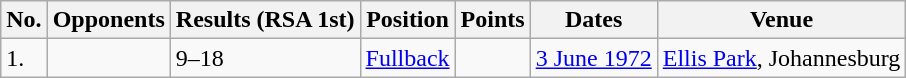<table class="wikitable sortable">
<tr>
<th>No.</th>
<th>Opponents</th>
<th>Results (RSA 1st)</th>
<th>Position</th>
<th>Points</th>
<th>Dates</th>
<th>Venue</th>
</tr>
<tr>
<td>1.</td>
<td></td>
<td>9–18</td>
<td><a href='#'>Fullback</a></td>
<td></td>
<td><a href='#'>3 June 1972</a></td>
<td><a href='#'>Ellis Park</a>, Johannesburg</td>
</tr>
</table>
